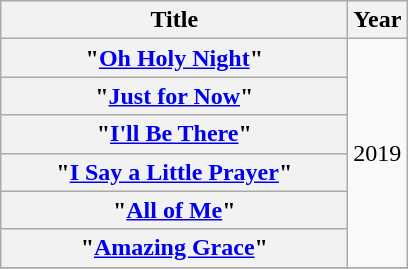<table class="wikitable plainrowheaders" style="text-align:center;" border="1">
<tr>
<th scope="col" style="width:14em;">Title</th>
<th scope="col" style="width:1em;">Year</th>
</tr>
<tr>
<th scope="row">"<a href='#'>Oh Holy Night</a>"</th>
<td rowspan="6">2019</td>
</tr>
<tr>
<th scope="row">"<a href='#'>Just for Now</a>"</th>
</tr>
<tr>
<th scope="row">"<a href='#'>I'll Be There</a>"</th>
</tr>
<tr>
<th scope="row">"<a href='#'>I Say a Little Prayer</a>"</th>
</tr>
<tr>
<th scope="row">"<a href='#'>All of Me</a>"</th>
</tr>
<tr>
<th scope="row">"<a href='#'>Amazing Grace</a>"</th>
</tr>
<tr>
</tr>
</table>
